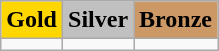<table class="wikitable">
<tr>
<td align=center bgcolor=gold> <strong>Gold</strong></td>
<td align=center bgcolor=silver> <strong>Silver</strong></td>
<td align=center bgcolor=cc9966> <strong>Bronze</strong></td>
</tr>
<tr>
<td></td>
<td></td>
<td></td>
</tr>
</table>
